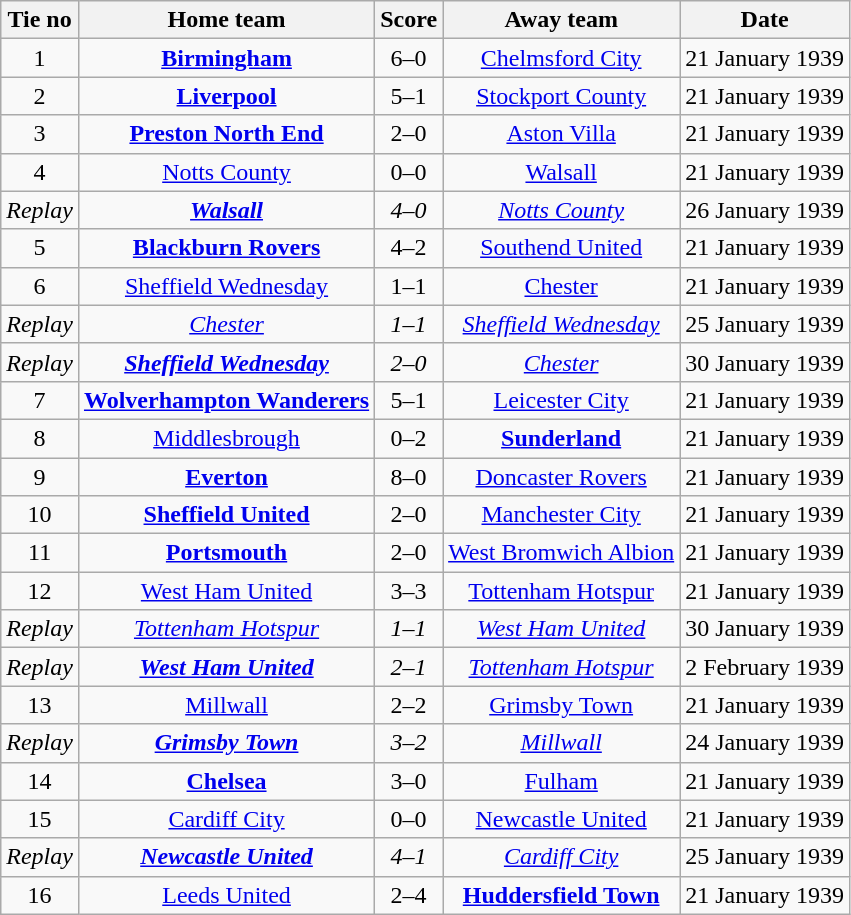<table class="wikitable" style="text-align: center">
<tr>
<th>Tie no</th>
<th>Home team</th>
<th>Score</th>
<th>Away team</th>
<th>Date</th>
</tr>
<tr>
<td>1</td>
<td><strong><a href='#'>Birmingham</a></strong></td>
<td>6–0</td>
<td><a href='#'>Chelmsford City</a></td>
<td>21 January 1939</td>
</tr>
<tr>
<td>2</td>
<td><strong><a href='#'>Liverpool</a></strong></td>
<td>5–1</td>
<td><a href='#'>Stockport County</a></td>
<td>21 January 1939</td>
</tr>
<tr>
<td>3</td>
<td><strong><a href='#'>Preston North End</a></strong></td>
<td>2–0</td>
<td><a href='#'>Aston Villa</a></td>
<td>21 January 1939</td>
</tr>
<tr>
<td>4</td>
<td><a href='#'>Notts County</a></td>
<td>0–0</td>
<td><a href='#'>Walsall</a></td>
<td>21 January 1939</td>
</tr>
<tr>
<td><em>Replay</em></td>
<td><strong><em><a href='#'>Walsall</a></em></strong></td>
<td><em>4–0</em></td>
<td><em><a href='#'>Notts County</a></em></td>
<td>26 January 1939</td>
</tr>
<tr>
<td>5</td>
<td><strong><a href='#'>Blackburn Rovers</a></strong></td>
<td>4–2</td>
<td><a href='#'>Southend United</a></td>
<td>21 January 1939</td>
</tr>
<tr>
<td>6</td>
<td><a href='#'>Sheffield Wednesday</a></td>
<td>1–1</td>
<td><a href='#'>Chester</a></td>
<td>21 January 1939</td>
</tr>
<tr>
<td><em>Replay</em></td>
<td><em><a href='#'>Chester</a></em></td>
<td><em>1–1</em></td>
<td><em><a href='#'>Sheffield Wednesday</a></em></td>
<td>25 January 1939</td>
</tr>
<tr>
<td><em>Replay</em></td>
<td><strong><em><a href='#'>Sheffield Wednesday</a></em></strong></td>
<td><em>2–0</em></td>
<td><em><a href='#'>Chester</a></em></td>
<td>30 January 1939</td>
</tr>
<tr>
<td>7</td>
<td><strong><a href='#'>Wolverhampton Wanderers</a></strong></td>
<td>5–1</td>
<td><a href='#'>Leicester City</a></td>
<td>21 January 1939</td>
</tr>
<tr>
<td>8</td>
<td><a href='#'>Middlesbrough</a></td>
<td>0–2</td>
<td><strong><a href='#'>Sunderland</a></strong></td>
<td>21 January 1939</td>
</tr>
<tr>
<td>9</td>
<td><strong><a href='#'>Everton</a></strong></td>
<td>8–0</td>
<td><a href='#'>Doncaster Rovers</a></td>
<td>21 January 1939</td>
</tr>
<tr>
<td>10</td>
<td><strong><a href='#'>Sheffield United</a></strong></td>
<td>2–0</td>
<td><a href='#'>Manchester City</a></td>
<td>21 January 1939</td>
</tr>
<tr>
<td>11</td>
<td><strong><a href='#'>Portsmouth</a></strong></td>
<td>2–0</td>
<td><a href='#'>West Bromwich Albion</a></td>
<td>21 January 1939</td>
</tr>
<tr>
<td>12</td>
<td><a href='#'>West Ham United</a></td>
<td>3–3</td>
<td><a href='#'>Tottenham Hotspur</a></td>
<td>21 January 1939</td>
</tr>
<tr>
<td><em>Replay</em></td>
<td><em><a href='#'>Tottenham Hotspur</a></em></td>
<td><em>1–1</em></td>
<td><em><a href='#'>West Ham United</a></em></td>
<td>30 January 1939</td>
</tr>
<tr>
<td><em>Replay</em></td>
<td><strong><em><a href='#'>West Ham United</a></em></strong></td>
<td><em>2–1</em></td>
<td><em><a href='#'>Tottenham Hotspur</a></em></td>
<td>2 February 1939</td>
</tr>
<tr>
<td>13</td>
<td><a href='#'>Millwall</a></td>
<td>2–2</td>
<td><a href='#'>Grimsby Town</a></td>
<td>21 January 1939</td>
</tr>
<tr>
<td><em>Replay</em></td>
<td><strong><em><a href='#'>Grimsby Town</a></em></strong></td>
<td><em>3–2</em></td>
<td><em><a href='#'>Millwall</a></em></td>
<td>24 January 1939</td>
</tr>
<tr>
<td>14</td>
<td><strong><a href='#'>Chelsea</a></strong></td>
<td>3–0</td>
<td><a href='#'>Fulham</a></td>
<td>21 January 1939</td>
</tr>
<tr>
<td>15</td>
<td><a href='#'>Cardiff City</a></td>
<td>0–0</td>
<td><a href='#'>Newcastle United</a></td>
<td>21 January 1939</td>
</tr>
<tr>
<td><em>Replay</em></td>
<td><strong><em><a href='#'>Newcastle United</a></em></strong></td>
<td><em>4–1</em></td>
<td><em><a href='#'>Cardiff City</a></em></td>
<td>25 January 1939</td>
</tr>
<tr>
<td>16</td>
<td><a href='#'>Leeds United</a></td>
<td>2–4</td>
<td><strong><a href='#'>Huddersfield Town</a></strong></td>
<td>21 January 1939</td>
</tr>
</table>
